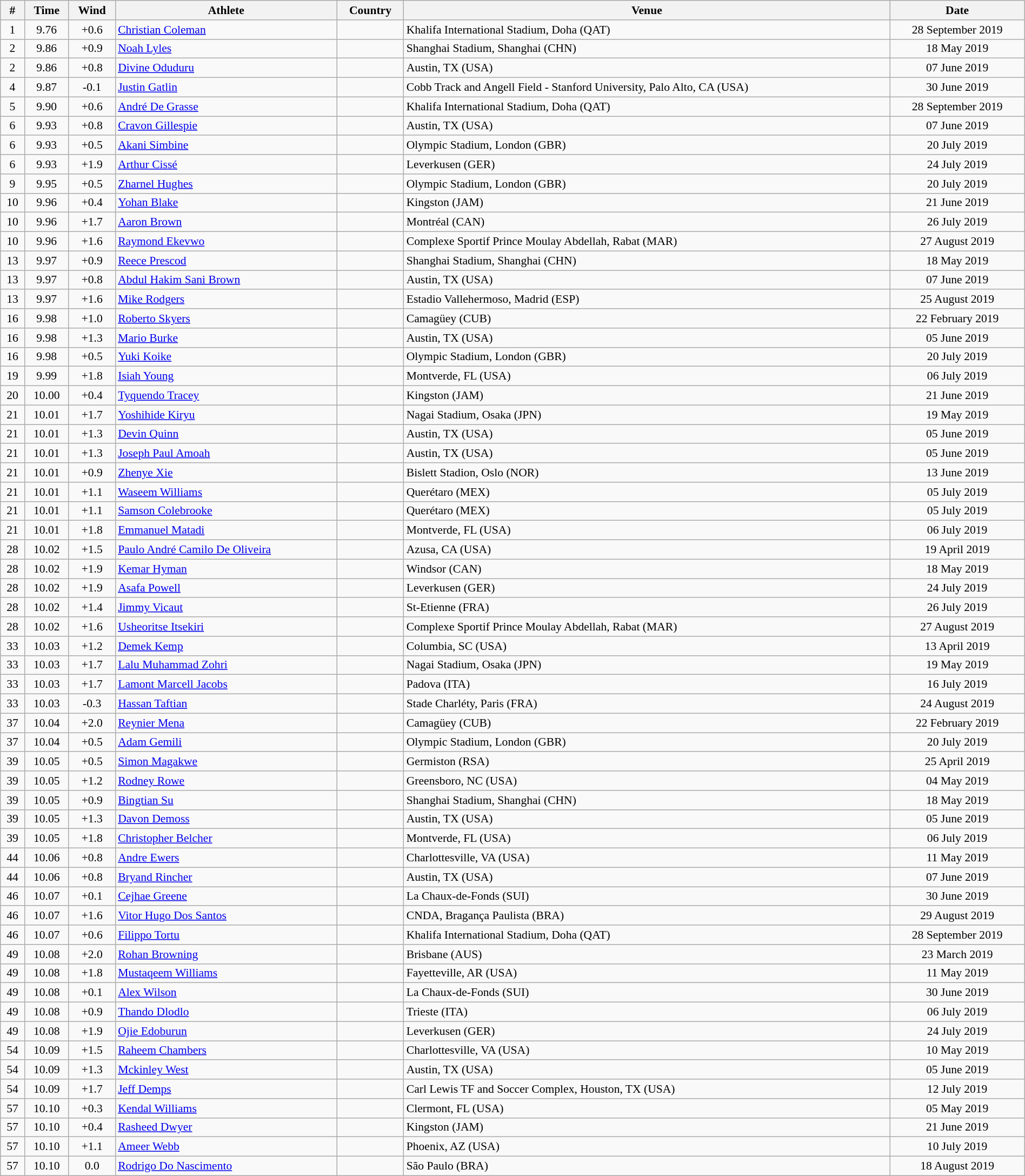<table class="wikitable sortable" width=100% style="font-size:90%; text-align:center;">
<tr>
<th>#</th>
<th>Time</th>
<th>Wind</th>
<th>Athlete</th>
<th>Country</th>
<th>Venue</th>
<th>Date</th>
</tr>
<tr>
<td>1</td>
<td>9.76</td>
<td>+0.6</td>
<td align=left><a href='#'>Christian Coleman</a></td>
<td align=left></td>
<td align=left>Khalifa International Stadium, Doha (QAT)</td>
<td>28 September 2019</td>
</tr>
<tr>
<td>2</td>
<td>9.86</td>
<td>+0.9</td>
<td align=left><a href='#'>Noah Lyles</a></td>
<td align=left></td>
<td align=left>Shanghai Stadium, Shanghai (CHN)</td>
<td>18 May 2019</td>
</tr>
<tr>
<td>2</td>
<td>9.86</td>
<td>+0.8</td>
<td align=left><a href='#'>Divine Oduduru</a></td>
<td align=left></td>
<td align=left>Austin, TX (USA)</td>
<td>07 June 2019</td>
</tr>
<tr>
<td>4</td>
<td>9.87</td>
<td>-0.1</td>
<td align=left><a href='#'>Justin Gatlin</a></td>
<td align=left></td>
<td align=left>Cobb Track and Angell Field - Stanford University, Palo Alto, CA (USA)</td>
<td>30 June 2019</td>
</tr>
<tr>
<td>5</td>
<td>9.90</td>
<td>+0.6</td>
<td align=left><a href='#'>André De Grasse</a></td>
<td align=left></td>
<td align=left>Khalifa International Stadium, Doha (QAT)</td>
<td>28 September 2019</td>
</tr>
<tr>
<td>6</td>
<td>9.93</td>
<td>+0.8</td>
<td align=left><a href='#'>Cravon Gillespie</a></td>
<td align=left></td>
<td align=left>Austin, TX (USA)</td>
<td>07 June 2019</td>
</tr>
<tr>
<td>6</td>
<td>9.93</td>
<td>+0.5</td>
<td align=left><a href='#'>Akani Simbine</a></td>
<td align=left></td>
<td align=left>Olympic Stadium, London (GBR)</td>
<td>20 July 2019</td>
</tr>
<tr>
<td>6</td>
<td>9.93</td>
<td>+1.9</td>
<td align=left><a href='#'>Arthur Cissé</a></td>
<td align=left></td>
<td align=left>Leverkusen (GER)</td>
<td>24 July 2019</td>
</tr>
<tr>
<td>9</td>
<td>9.95</td>
<td>+0.5</td>
<td align=left><a href='#'>Zharnel Hughes</a></td>
<td align=left></td>
<td align=left>Olympic Stadium, London (GBR)</td>
<td>20 July 2019</td>
</tr>
<tr>
<td>10</td>
<td>9.96</td>
<td>+0.4</td>
<td align=left><a href='#'>Yohan Blake</a></td>
<td align=left></td>
<td align=left>Kingston (JAM)</td>
<td>21 June 2019</td>
</tr>
<tr>
<td>10</td>
<td>9.96</td>
<td>+1.7</td>
<td align=left><a href='#'>Aaron Brown</a></td>
<td align=left></td>
<td align=left>Montréal (CAN)</td>
<td>26 July 2019</td>
</tr>
<tr>
<td>10</td>
<td>9.96</td>
<td>+1.6</td>
<td align=left><a href='#'>Raymond Ekevwo</a></td>
<td align=left></td>
<td align=left>Complexe Sportif Prince Moulay Abdellah, Rabat (MAR)</td>
<td>27 August 2019</td>
</tr>
<tr>
<td>13</td>
<td>9.97</td>
<td>+0.9</td>
<td align=left><a href='#'>Reece Prescod</a></td>
<td align=left></td>
<td align=left>Shanghai Stadium, Shanghai (CHN)</td>
<td>18 May 2019</td>
</tr>
<tr>
<td>13</td>
<td>9.97</td>
<td>+0.8</td>
<td align=left><a href='#'>Abdul Hakim Sani Brown</a></td>
<td align=left></td>
<td align=left>Austin, TX (USA)</td>
<td>07 June 2019</td>
</tr>
<tr>
<td>13</td>
<td>9.97</td>
<td>+1.6</td>
<td align=left><a href='#'>Mike Rodgers</a></td>
<td align=left></td>
<td align=left>Estadio Vallehermoso, Madrid (ESP)</td>
<td>25 August 2019</td>
</tr>
<tr>
<td>16</td>
<td>9.98</td>
<td>+1.0</td>
<td align=left><a href='#'>Roberto Skyers</a></td>
<td align=left></td>
<td align=left>Camagüey (CUB)</td>
<td>22 February 2019</td>
</tr>
<tr>
<td>16</td>
<td>9.98</td>
<td>+1.3</td>
<td align=left><a href='#'>Mario Burke</a></td>
<td align=left></td>
<td align=left>Austin, TX (USA)</td>
<td>05 June 2019</td>
</tr>
<tr>
<td>16</td>
<td>9.98</td>
<td>+0.5</td>
<td align=left><a href='#'>Yuki Koike</a></td>
<td align=left></td>
<td align=left>Olympic Stadium, London (GBR)</td>
<td>20 July 2019</td>
</tr>
<tr>
<td>19</td>
<td>9.99</td>
<td>+1.8</td>
<td align=left><a href='#'>Isiah Young</a></td>
<td align=left></td>
<td align=left>Montverde, FL (USA)</td>
<td>06 July 2019</td>
</tr>
<tr>
<td>20</td>
<td>10.00</td>
<td>+0.4</td>
<td align=left><a href='#'>Tyquendo Tracey</a></td>
<td align=left></td>
<td align=left>Kingston (JAM)</td>
<td>21 June 2019</td>
</tr>
<tr>
<td>21</td>
<td>10.01</td>
<td>+1.7</td>
<td align=left><a href='#'>Yoshihide Kiryu</a></td>
<td align=left></td>
<td align=left>Nagai Stadium, Osaka (JPN)</td>
<td>19 May 2019</td>
</tr>
<tr>
<td>21</td>
<td>10.01</td>
<td>+1.3</td>
<td align=left><a href='#'>Devin Quinn</a></td>
<td align=left></td>
<td align=left>Austin, TX (USA)</td>
<td>05 June 2019</td>
</tr>
<tr>
<td>21</td>
<td>10.01</td>
<td>+1.3</td>
<td align=left><a href='#'>Joseph Paul Amoah</a></td>
<td align=left></td>
<td align=left>Austin, TX (USA)</td>
<td>05 June 2019</td>
</tr>
<tr>
<td>21</td>
<td>10.01</td>
<td>+0.9</td>
<td align=left><a href='#'>Zhenye Xie</a></td>
<td align=left></td>
<td align=left>Bislett Stadion, Oslo (NOR)</td>
<td>13 June 2019</td>
</tr>
<tr>
<td>21</td>
<td>10.01</td>
<td>+1.1</td>
<td align=left><a href='#'>Waseem Williams</a></td>
<td align=left></td>
<td align=left>Querétaro (MEX)</td>
<td>05 July 2019</td>
</tr>
<tr>
<td>21</td>
<td>10.01</td>
<td>+1.1</td>
<td align=left><a href='#'>Samson Colebrooke</a></td>
<td align=left></td>
<td align=left>Querétaro (MEX)</td>
<td>05 July 2019</td>
</tr>
<tr>
<td>21</td>
<td>10.01</td>
<td>+1.8</td>
<td align=left><a href='#'>Emmanuel Matadi</a></td>
<td align=left></td>
<td align=left>Montverde, FL (USA)</td>
<td>06 July 2019</td>
</tr>
<tr>
<td>28</td>
<td>10.02</td>
<td>+1.5</td>
<td align=left><a href='#'>Paulo André Camilo De Oliveira</a></td>
<td align=left></td>
<td align=left>Azusa, CA (USA)</td>
<td>19 April 2019</td>
</tr>
<tr>
<td>28</td>
<td>10.02</td>
<td>+1.9</td>
<td align=left><a href='#'>Kemar Hyman</a></td>
<td align=left></td>
<td align=left>Windsor (CAN)</td>
<td>18 May 2019</td>
</tr>
<tr>
<td>28</td>
<td>10.02</td>
<td>+1.9</td>
<td align=left><a href='#'>Asafa Powell</a></td>
<td align=left></td>
<td align=left>Leverkusen (GER)</td>
<td>24 July 2019</td>
</tr>
<tr>
<td>28</td>
<td>10.02</td>
<td>+1.4</td>
<td align=left><a href='#'>Jimmy Vicaut</a></td>
<td align=left></td>
<td align=left>St-Etienne (FRA)</td>
<td>26 July 2019</td>
</tr>
<tr>
<td>28</td>
<td>10.02</td>
<td>+1.6</td>
<td align=left><a href='#'>Usheoritse Itsekiri</a></td>
<td align=left></td>
<td align=left>Complexe Sportif Prince Moulay Abdellah, Rabat (MAR)</td>
<td>27 August 2019</td>
</tr>
<tr>
<td>33</td>
<td>10.03</td>
<td>+1.2</td>
<td align=left><a href='#'>Demek Kemp</a></td>
<td align=left></td>
<td align=left>Columbia, SC (USA)</td>
<td>13 April 2019</td>
</tr>
<tr>
<td>33</td>
<td>10.03</td>
<td>+1.7</td>
<td align=left><a href='#'>Lalu Muhammad Zohri</a></td>
<td align=left></td>
<td align=left>Nagai Stadium, Osaka (JPN)</td>
<td>19 May 2019</td>
</tr>
<tr>
<td>33</td>
<td>10.03</td>
<td>+1.7</td>
<td align=left><a href='#'>Lamont Marcell Jacobs</a></td>
<td align=left></td>
<td align=left>Padova (ITA)</td>
<td>16 July 2019</td>
</tr>
<tr>
<td>33</td>
<td>10.03</td>
<td>-0.3</td>
<td align=left><a href='#'>Hassan Taftian</a></td>
<td align=left></td>
<td align=left>Stade Charléty, Paris (FRA)</td>
<td>24 August 2019</td>
</tr>
<tr>
<td>37</td>
<td>10.04</td>
<td>+2.0</td>
<td align=left><a href='#'>Reynier Mena</a></td>
<td align=left></td>
<td align=left>Camagüey (CUB)</td>
<td>22 February 2019</td>
</tr>
<tr>
<td>37</td>
<td>10.04</td>
<td>+0.5</td>
<td align=left><a href='#'>Adam Gemili</a></td>
<td align=left></td>
<td align=left>Olympic Stadium, London (GBR)</td>
<td>20 July 2019</td>
</tr>
<tr>
<td>39</td>
<td>10.05</td>
<td>+0.5</td>
<td align=left><a href='#'>Simon Magakwe</a></td>
<td align=left></td>
<td align=left>Germiston (RSA)</td>
<td>25 April 2019</td>
</tr>
<tr>
<td>39</td>
<td>10.05</td>
<td>+1.2</td>
<td align=left><a href='#'>Rodney Rowe</a></td>
<td align=left></td>
<td align=left>Greensboro, NC (USA)</td>
<td>04 May 2019</td>
</tr>
<tr>
<td>39</td>
<td>10.05</td>
<td>+0.9</td>
<td align=left><a href='#'>Bingtian Su</a></td>
<td align=left></td>
<td align=left>Shanghai Stadium, Shanghai (CHN)</td>
<td>18 May 2019</td>
</tr>
<tr>
<td>39</td>
<td>10.05</td>
<td>+1.3</td>
<td align=left><a href='#'>Davon Demoss</a></td>
<td align=left></td>
<td align=left>Austin, TX (USA)</td>
<td>05 June 2019</td>
</tr>
<tr>
<td>39</td>
<td>10.05</td>
<td>+1.8</td>
<td align=left><a href='#'>Christopher Belcher</a></td>
<td align=left></td>
<td align=left>Montverde, FL (USA)</td>
<td>06 July 2019</td>
</tr>
<tr>
<td>44</td>
<td>10.06</td>
<td>+0.8</td>
<td align=left><a href='#'>Andre Ewers</a></td>
<td align=left></td>
<td align=left>Charlottesville, VA (USA)</td>
<td>11 May 2019</td>
</tr>
<tr>
<td>44</td>
<td>10.06</td>
<td>+0.8</td>
<td align=left><a href='#'>Bryand Rincher</a></td>
<td align=left></td>
<td align=left>Austin, TX (USA)</td>
<td>07 June 2019</td>
</tr>
<tr>
<td>46</td>
<td>10.07</td>
<td>+0.1</td>
<td align=left><a href='#'>Cejhae Greene</a></td>
<td align=left></td>
<td align=left>La Chaux-de-Fonds (SUI)</td>
<td>30 June 2019</td>
</tr>
<tr>
<td>46</td>
<td>10.07</td>
<td>+1.6</td>
<td align=left><a href='#'>Vitor Hugo Dos Santos</a></td>
<td align=left></td>
<td align=left>CNDA, Bragança Paulista (BRA)</td>
<td>29 August 2019</td>
</tr>
<tr>
<td>46</td>
<td>10.07</td>
<td>+0.6</td>
<td align=left><a href='#'>Filippo Tortu</a></td>
<td align=left></td>
<td align=left>Khalifa International Stadium, Doha (QAT)</td>
<td>28 September 2019</td>
</tr>
<tr>
<td>49</td>
<td>10.08</td>
<td>+2.0</td>
<td align=left><a href='#'>Rohan Browning</a></td>
<td align=left></td>
<td align=left>Brisbane (AUS)</td>
<td>23 March 2019</td>
</tr>
<tr>
<td>49</td>
<td>10.08</td>
<td>+1.8</td>
<td align=left><a href='#'>Mustaqeem Williams</a></td>
<td align=left></td>
<td align=left>Fayetteville, AR (USA)</td>
<td>11 May 2019</td>
</tr>
<tr>
<td>49</td>
<td>10.08</td>
<td>+0.1</td>
<td align=left><a href='#'>Alex Wilson</a></td>
<td align=left></td>
<td align=left>La Chaux-de-Fonds (SUI)</td>
<td>30 June 2019</td>
</tr>
<tr>
<td>49</td>
<td>10.08</td>
<td>+0.9</td>
<td align=left><a href='#'>Thando Dlodlo</a></td>
<td align=left></td>
<td align=left>Trieste (ITA)</td>
<td>06 July 2019</td>
</tr>
<tr>
<td>49</td>
<td>10.08</td>
<td>+1.9</td>
<td align=left><a href='#'>Ojie Edoburun</a></td>
<td align=left></td>
<td align=left>Leverkusen (GER)</td>
<td>24 July 2019</td>
</tr>
<tr>
<td>54</td>
<td>10.09</td>
<td>+1.5</td>
<td align=left><a href='#'>Raheem Chambers</a></td>
<td align=left></td>
<td align=left>Charlottesville, VA (USA)</td>
<td>10 May 2019</td>
</tr>
<tr>
<td>54</td>
<td>10.09</td>
<td>+1.3</td>
<td align=left><a href='#'>Mckinley West</a></td>
<td align=left></td>
<td align=left>Austin, TX (USA)</td>
<td>05 June 2019</td>
</tr>
<tr>
<td>54</td>
<td>10.09</td>
<td>+1.7</td>
<td align=left><a href='#'>Jeff Demps</a></td>
<td align=left></td>
<td align=left>Carl Lewis TF and Soccer Complex, Houston, TX (USA)</td>
<td>12 July 2019</td>
</tr>
<tr>
<td>57</td>
<td>10.10</td>
<td>+0.3</td>
<td align=left><a href='#'>Kendal Williams</a></td>
<td align=left></td>
<td align=left>Clermont, FL (USA)</td>
<td>05 May 2019</td>
</tr>
<tr>
<td>57</td>
<td>10.10</td>
<td>+0.4</td>
<td align=left><a href='#'>Rasheed Dwyer</a></td>
<td align=left></td>
<td align=left>Kingston (JAM)</td>
<td>21 June 2019</td>
</tr>
<tr>
<td>57</td>
<td>10.10</td>
<td>+1.1</td>
<td align=left><a href='#'>Ameer Webb</a></td>
<td align=left></td>
<td align=left>Phoenix, AZ (USA)</td>
<td>10 July 2019</td>
</tr>
<tr>
<td>57</td>
<td>10.10</td>
<td>0.0</td>
<td align=left><a href='#'>Rodrigo Do Nascimento</a></td>
<td align=left></td>
<td align=left>São Paulo (BRA)</td>
<td>18 August 2019</td>
</tr>
</table>
